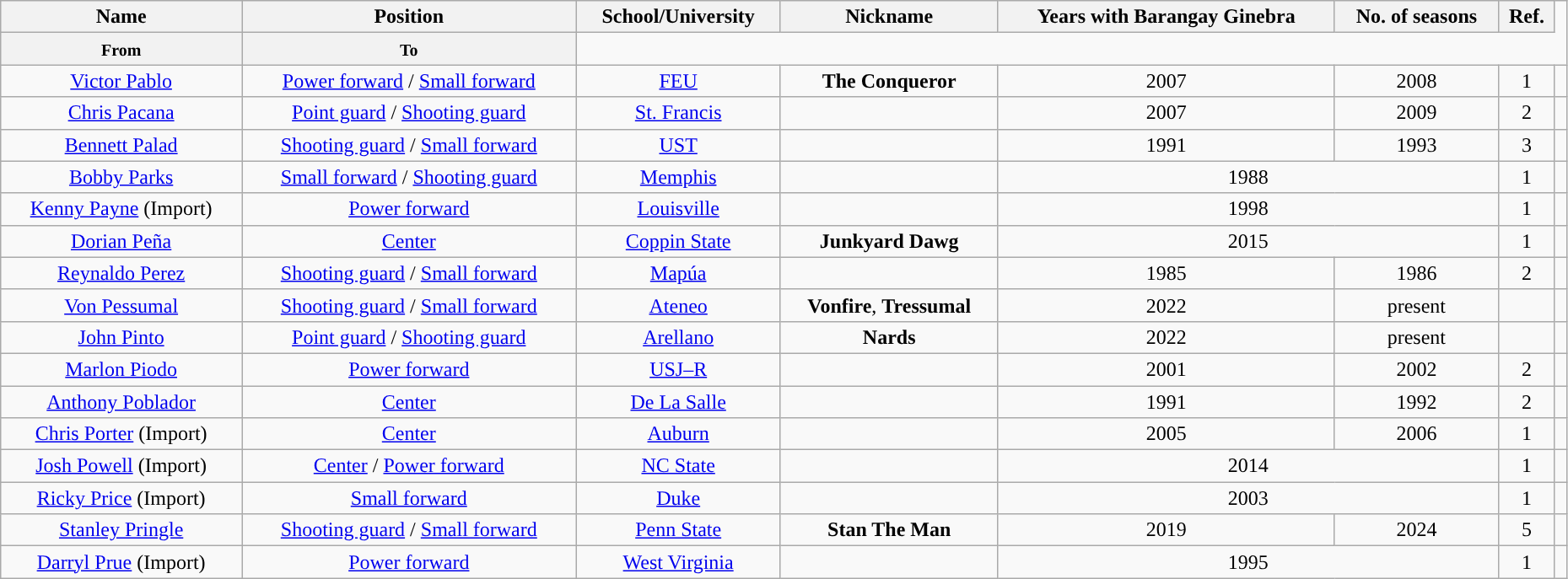<table class="wikitable sortable" style="text-align:center" width="98%">
<tr>
<th>Name</th>
<th>Position</th>
<th>School/University</th>
<th>Nickname</th>
<th>Years with Barangay Ginebra</th>
<th>No. of seasons</th>
<th>Ref.</th>
</tr>
<tr>
<th><small>From</small></th>
<th><small>To</small></th>
</tr>
<tr>
<td><a href='#'>Victor Pablo</a></td>
<td><a href='#'>Power forward</a> / <a href='#'>Small forward</a></td>
<td><a href='#'>FEU</a></td>
<td><strong>The Conqueror</strong></td>
<td>2007</td>
<td>2008</td>
<td>1</td>
<td></td>
</tr>
<tr>
<td><a href='#'>Chris Pacana</a></td>
<td><a href='#'>Point guard</a> / <a href='#'>Shooting guard</a></td>
<td><a href='#'>St. Francis</a></td>
<td></td>
<td>2007</td>
<td>2009</td>
<td>2</td>
<td></td>
</tr>
<tr>
<td><a href='#'>Bennett Palad</a></td>
<td><a href='#'>Shooting guard</a> / <a href='#'>Small forward</a></td>
<td><a href='#'>UST</a></td>
<td></td>
<td>1991</td>
<td>1993</td>
<td>3</td>
<td></td>
</tr>
<tr>
<td><a href='#'>Bobby Parks</a></td>
<td><a href='#'>Small forward</a> / <a href='#'>Shooting guard</a></td>
<td><a href='#'>Memphis</a></td>
<td></td>
<td colspan="2">1988</td>
<td>1</td>
<td></td>
</tr>
<tr>
<td><a href='#'>Kenny Payne</a> (Import)</td>
<td><a href='#'>Power forward</a></td>
<td><a href='#'>Louisville</a></td>
<td></td>
<td colspan="2">1998</td>
<td>1</td>
<td></td>
</tr>
<tr>
<td><a href='#'>Dorian Peña</a></td>
<td><a href='#'>Center</a></td>
<td><a href='#'>Coppin State</a></td>
<td><strong>Junkyard Dawg</strong></td>
<td colspan="2">2015</td>
<td>1</td>
<td></td>
</tr>
<tr>
<td><a href='#'>Reynaldo Perez</a></td>
<td><a href='#'>Shooting guard</a> / <a href='#'>Small forward</a></td>
<td><a href='#'>Mapúa</a></td>
<td></td>
<td>1985</td>
<td>1986</td>
<td>2</td>
<td></td>
</tr>
<tr>
<td><a href='#'>Von Pessumal</a></td>
<td><a href='#'>Shooting guard</a> / <a href='#'>Small forward</a></td>
<td><a href='#'>Ateneo</a></td>
<td><strong>Vonfire</strong>, <strong>Tressumal</strong></td>
<td>2022</td>
<td>present</td>
<td></td>
<td></td>
</tr>
<tr>
<td><a href='#'>John Pinto</a></td>
<td><a href='#'>Point guard</a> / <a href='#'>Shooting guard</a></td>
<td><a href='#'>Arellano</a></td>
<td><strong>Nards</strong></td>
<td>2022</td>
<td>present</td>
<td></td>
<td></td>
</tr>
<tr>
<td><a href='#'>Marlon Piodo</a></td>
<td><a href='#'>Power forward</a></td>
<td><a href='#'>USJ–R</a></td>
<td></td>
<td>2001</td>
<td>2002</td>
<td>2</td>
<td></td>
</tr>
<tr>
<td><a href='#'>Anthony Poblador</a></td>
<td><a href='#'>Center</a></td>
<td><a href='#'>De La Salle</a></td>
<td></td>
<td>1991</td>
<td>1992</td>
<td>2</td>
<td></td>
</tr>
<tr>
<td><a href='#'>Chris Porter</a> (Import)</td>
<td><a href='#'>Center</a></td>
<td><a href='#'>Auburn</a></td>
<td></td>
<td>2005</td>
<td>2006</td>
<td>1</td>
<td></td>
</tr>
<tr>
<td><a href='#'>Josh Powell</a> (Import)</td>
<td><a href='#'>Center</a> / <a href='#'>Power forward</a></td>
<td><a href='#'>NC State</a></td>
<td></td>
<td colspan="2">2014</td>
<td>1</td>
<td></td>
</tr>
<tr>
<td><a href='#'>Ricky Price</a> (Import)</td>
<td><a href='#'>Small forward</a></td>
<td><a href='#'>Duke</a></td>
<td></td>
<td colspan="2">2003</td>
<td>1</td>
<td></td>
</tr>
<tr>
<td><a href='#'>Stanley Pringle</a></td>
<td><a href='#'>Shooting guard</a> / <a href='#'>Small forward</a></td>
<td><a href='#'>Penn State</a></td>
<td><strong>Stan The Man</strong></td>
<td>2019</td>
<td>2024</td>
<td>5</td>
<td></td>
</tr>
<tr>
<td><a href='#'>Darryl Prue</a> (Import)</td>
<td><a href='#'>Power forward</a></td>
<td><a href='#'>West Virginia</a></td>
<td></td>
<td colspan="2">1995</td>
<td>1</td>
<td></td>
</tr>
</table>
